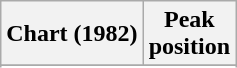<table class="wikitable sortable plainrowheaders" style="text-align:center">
<tr>
<th scope="col">Chart (1982)</th>
<th scope="col">Peak<br>position</th>
</tr>
<tr>
</tr>
<tr>
</tr>
</table>
